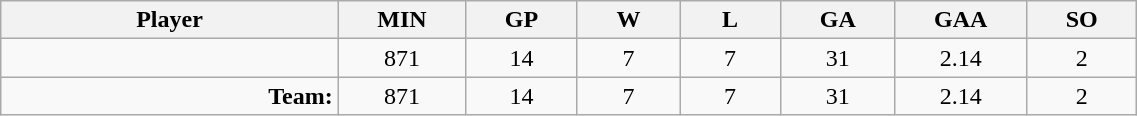<table class="wikitable sortable" width="60%">
<tr>
<th bgcolor="#DDDDFF" width="10%">Player</th>
<th width="3%" bgcolor="#DDDDFF" title="Minutes played">MIN</th>
<th width="3%" bgcolor="#DDDDFF" title="Games played in">GP</th>
<th width="3%" bgcolor="#DDDDFF" title="Wins">W</th>
<th width="3%" bgcolor="#DDDDFF"title="Losses">L</th>
<th width="3%" bgcolor="#DDDDFF" title="Goals against">GA</th>
<th width="3%" bgcolor="#DDDDFF" title="Goals against average">GAA</th>
<th width="3%" bgcolor="#DDDDFF" title="Shut-outs">SO</th>
</tr>
<tr align="center">
<td align="right"></td>
<td>871</td>
<td>14</td>
<td>7</td>
<td>7</td>
<td>31</td>
<td>2.14</td>
<td>2</td>
</tr>
<tr align="center">
<td align="right"><strong>Team:</strong></td>
<td>871</td>
<td>14</td>
<td>7</td>
<td>7</td>
<td>31</td>
<td>2.14</td>
<td>2</td>
</tr>
</table>
